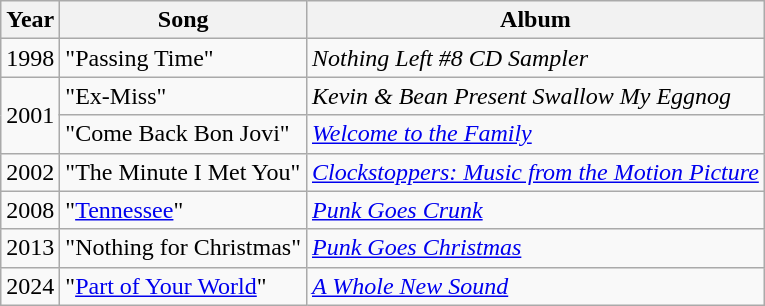<table class="wikitable">
<tr>
<th>Year</th>
<th>Song</th>
<th>Album</th>
</tr>
<tr>
<td>1998</td>
<td>"Passing Time"</td>
<td><em>Nothing Left #8 CD Sampler</em></td>
</tr>
<tr>
<td rowspan="2">2001</td>
<td>"Ex-Miss"</td>
<td><em>Kevin & Bean Present Swallow My Eggnog</em></td>
</tr>
<tr>
<td>"Come Back Bon Jovi"</td>
<td><em><a href='#'>Welcome to the Family</a></em></td>
</tr>
<tr>
<td>2002</td>
<td>"The Minute I Met You"</td>
<td><em><a href='#'>Clockstoppers: Music from the Motion Picture</a></em></td>
</tr>
<tr>
<td>2008</td>
<td>"<a href='#'>Tennessee</a>"</td>
<td><em><a href='#'>Punk Goes Crunk</a></em></td>
</tr>
<tr>
<td>2013</td>
<td>"Nothing for Christmas"</td>
<td><em><a href='#'>Punk Goes Christmas</a></em></td>
</tr>
<tr>
<td>2024</td>
<td>"<a href='#'>Part of Your World</a>"</td>
<td><em><a href='#'>A Whole New Sound</a></em></td>
</tr>
</table>
